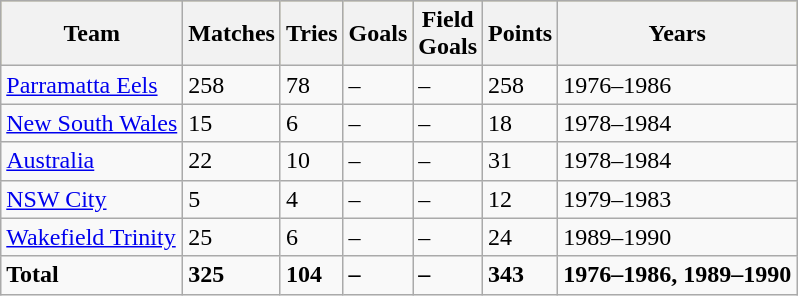<table class="wikitable">
<tr style="background:#bdb76b;">
<th>Team</th>
<th>Matches</th>
<th>Tries</th>
<th>Goals</th>
<th>Field<br>Goals</th>
<th>Points</th>
<th>Years</th>
</tr>
<tr>
<td> <a href='#'>Parramatta Eels</a></td>
<td>258</td>
<td>78</td>
<td>–</td>
<td>–</td>
<td>258</td>
<td>1976–1986</td>
</tr>
<tr>
<td> <a href='#'>New South Wales</a></td>
<td>15</td>
<td>6</td>
<td>–</td>
<td>–</td>
<td>18</td>
<td>1978–1984</td>
</tr>
<tr>
<td> <a href='#'>Australia</a></td>
<td>22</td>
<td>10</td>
<td>–</td>
<td>–</td>
<td>31</td>
<td>1978–1984</td>
</tr>
<tr>
<td> <a href='#'>NSW City</a></td>
<td>5</td>
<td>4</td>
<td>–</td>
<td>–</td>
<td>12</td>
<td>1979–1983</td>
</tr>
<tr>
<td> <a href='#'>Wakefield Trinity</a></td>
<td>25</td>
<td>6</td>
<td>–</td>
<td>–</td>
<td>24</td>
<td>1989–1990</td>
</tr>
<tr>
<td><strong>Total</strong></td>
<td><strong>325</strong></td>
<td><strong>104</strong></td>
<td><strong>–</strong></td>
<td><strong>–</strong></td>
<td><strong>343</strong></td>
<td><strong>1976–1986, 1989–1990</strong></td>
</tr>
</table>
